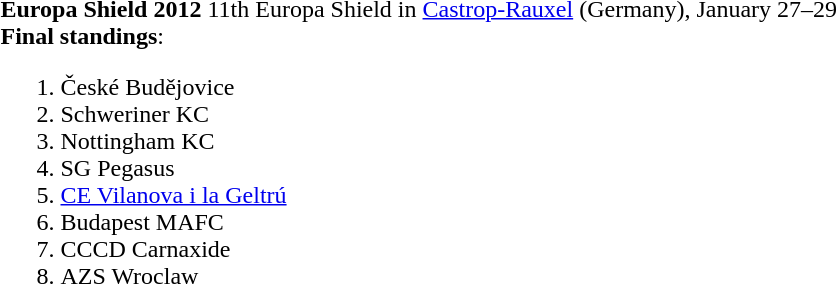<table>
<tr>
<td width="720" style="margin: 0 0 0 0" valig=top><br><strong>Europa Shield 2012</strong>
11th Europa Shield in <a href='#'>Castrop-Rauxel</a> (Germany), January 27–29<br><strong>Final standings</strong>:<ol><li>České Budějovice </li><li>Schweriner KC </li><li>Nottingham KC </li><li>SG Pegasus </li><li><a href='#'>CE Vilanova i la Geltrú</a> </li><li>Budapest MAFC </li><li>CCCD Carnaxide </li><li>AZS Wroclaw </li></ol></td>
</tr>
</table>
